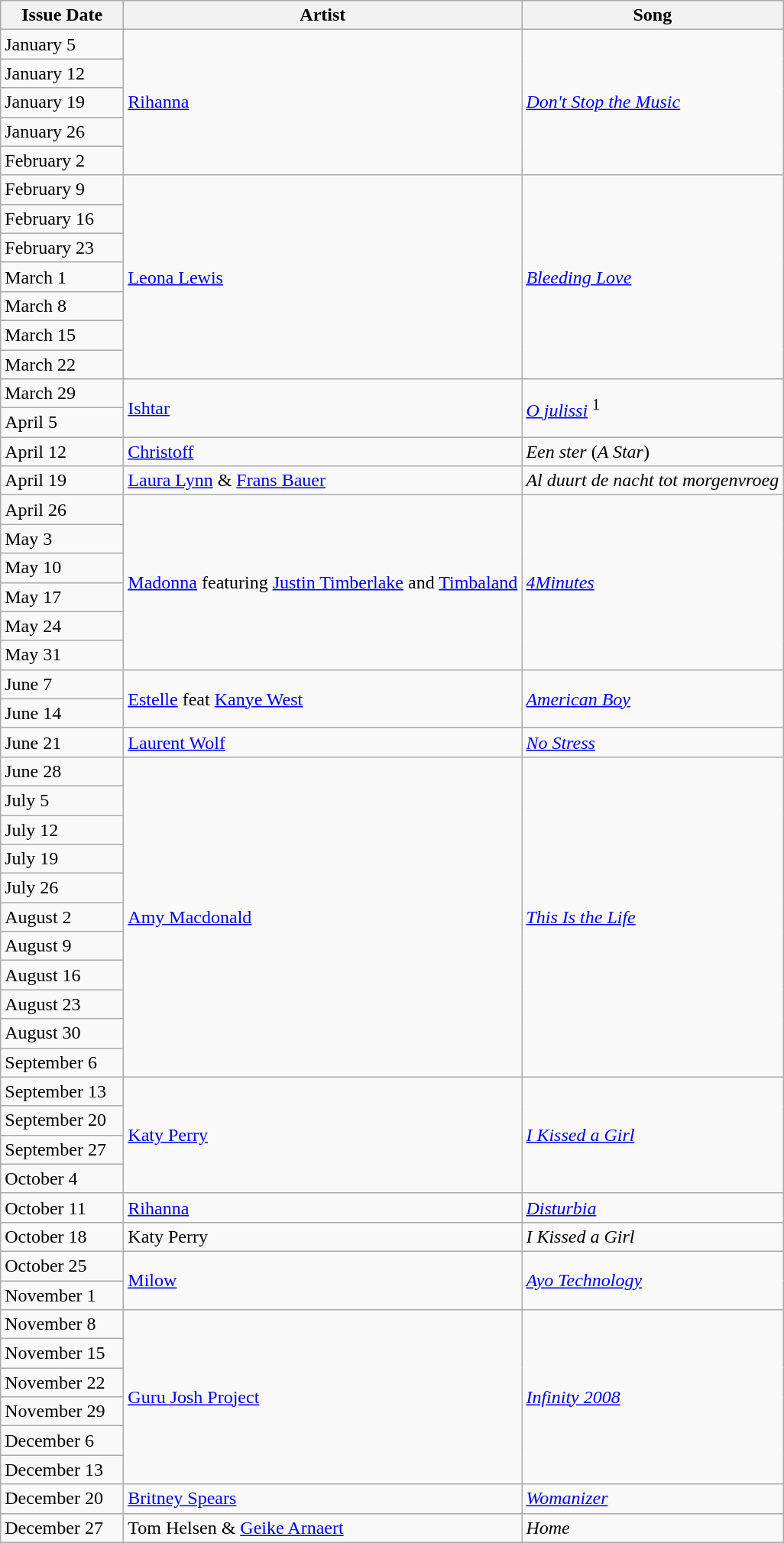<table class="wikitable">
<tr>
<th width="100px">Issue Date</th>
<th>Artist</th>
<th>Song</th>
</tr>
<tr>
<td>January 5</td>
<td rowspan="5"><a href='#'>Rihanna</a></td>
<td rowspan="5"><em><a href='#'>Don't Stop the Music</a></em></td>
</tr>
<tr>
<td>January 12</td>
</tr>
<tr>
<td>January 19</td>
</tr>
<tr>
<td>January 26</td>
</tr>
<tr>
<td>February 2</td>
</tr>
<tr>
<td>February 9</td>
<td rowspan="7"><a href='#'>Leona Lewis</a></td>
<td rowspan="7"><em><a href='#'>Bleeding Love</a></em></td>
</tr>
<tr>
<td>February 16</td>
</tr>
<tr>
<td>February 23</td>
</tr>
<tr>
<td>March 1</td>
</tr>
<tr>
<td>March 8</td>
</tr>
<tr>
<td>March 15</td>
</tr>
<tr>
<td>March 22</td>
</tr>
<tr>
<td>March 29</td>
<td rowspan="2"><a href='#'>Ishtar</a></td>
<td rowspan="2"><em><a href='#'>O julissi</a></em> <sup>1</sup></td>
</tr>
<tr>
<td>April 5</td>
</tr>
<tr>
<td>April 12</td>
<td><a href='#'>Christoff</a></td>
<td><em>Een ster</em> (<em>A Star</em>)</td>
</tr>
<tr>
<td>April 19</td>
<td><a href='#'>Laura Lynn</a> & <a href='#'>Frans Bauer</a></td>
<td><em>Al duurt de nacht tot morgenvroeg</em></td>
</tr>
<tr>
<td>April 26</td>
<td rowspan="6"><a href='#'>Madonna</a> featuring  <a href='#'>Justin Timberlake</a> and <a href='#'>Timbaland</a></td>
<td rowspan="6"><em><a href='#'>4Minutes</a></em></td>
</tr>
<tr>
<td>May 3</td>
</tr>
<tr>
<td>May 10</td>
</tr>
<tr>
<td>May 17</td>
</tr>
<tr>
<td>May 24</td>
</tr>
<tr>
<td>May 31</td>
</tr>
<tr>
<td>June 7</td>
<td rowspan="2"><a href='#'>Estelle</a> feat <a href='#'>Kanye West</a></td>
<td rowspan="2"><em><a href='#'>American Boy</a></em></td>
</tr>
<tr>
<td>June 14</td>
</tr>
<tr>
<td>June 21</td>
<td><a href='#'>Laurent Wolf</a></td>
<td><em><a href='#'>No Stress</a></em></td>
</tr>
<tr>
<td>June 28</td>
<td rowspan="11"><a href='#'>Amy Macdonald</a></td>
<td rowspan="11"><em><a href='#'>This Is the Life</a></em></td>
</tr>
<tr>
<td>July 5</td>
</tr>
<tr>
<td>July 12</td>
</tr>
<tr>
<td>July 19</td>
</tr>
<tr>
<td>July 26</td>
</tr>
<tr>
<td>August 2</td>
</tr>
<tr>
<td>August 9</td>
</tr>
<tr>
<td>August 16</td>
</tr>
<tr>
<td>August 23</td>
</tr>
<tr>
<td>August 30</td>
</tr>
<tr>
<td>September 6</td>
</tr>
<tr>
<td>September 13</td>
<td rowspan="4"><a href='#'>Katy Perry</a></td>
<td rowspan="4"><em><a href='#'>I Kissed a Girl</a></em></td>
</tr>
<tr>
<td>September 20</td>
</tr>
<tr>
<td>September 27</td>
</tr>
<tr>
<td>October 4</td>
</tr>
<tr>
<td>October 11</td>
<td><a href='#'>Rihanna</a></td>
<td><em><a href='#'>Disturbia</a></em></td>
</tr>
<tr>
<td>October 18</td>
<td>Katy Perry</td>
<td><em>I Kissed a Girl</em></td>
</tr>
<tr>
<td>October 25</td>
<td rowspan="2"><a href='#'>Milow</a></td>
<td rowspan="2"><em><a href='#'>Ayo Technology</a></em></td>
</tr>
<tr>
<td>November 1</td>
</tr>
<tr>
<td>November 8</td>
<td rowspan="6"><a href='#'>Guru Josh Project</a></td>
<td rowspan="6"><em><a href='#'>Infinity 2008</a></em></td>
</tr>
<tr>
<td>November 15</td>
</tr>
<tr>
<td>November 22</td>
</tr>
<tr>
<td>November 29</td>
</tr>
<tr>
<td>December 6</td>
</tr>
<tr>
<td>December 13</td>
</tr>
<tr>
<td>December 20</td>
<td><a href='#'>Britney Spears</a></td>
<td><em><a href='#'>Womanizer</a></em></td>
</tr>
<tr>
<td>December 27</td>
<td>Tom Helsen & <a href='#'>Geike Arnaert</a></td>
<td><em>Home</em></td>
</tr>
</table>
